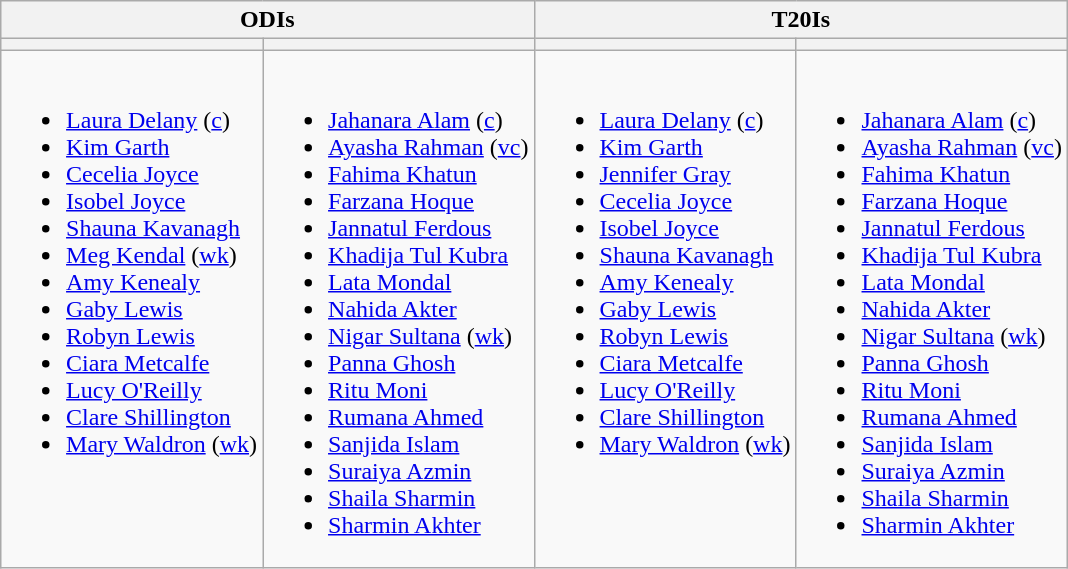<table class="wikitable" style="text-align:left; margin:auto">
<tr>
<th colspan=2>ODIs</th>
<th colspan=2>T20Is</th>
</tr>
<tr>
<th></th>
<th></th>
<th></th>
<th></th>
</tr>
<tr style="vertical-align:top">
<td><br><ul><li><a href='#'>Laura Delany</a> (<a href='#'>c</a>)</li><li><a href='#'>Kim Garth</a></li><li><a href='#'>Cecelia Joyce</a></li><li><a href='#'>Isobel Joyce</a></li><li><a href='#'>Shauna Kavanagh</a></li><li><a href='#'>Meg Kendal</a> (<a href='#'>wk</a>)</li><li><a href='#'>Amy Kenealy</a></li><li><a href='#'>Gaby Lewis</a></li><li><a href='#'>Robyn Lewis</a></li><li><a href='#'>Ciara Metcalfe</a></li><li><a href='#'>Lucy O'Reilly</a></li><li><a href='#'>Clare Shillington</a></li><li><a href='#'>Mary Waldron</a> (<a href='#'>wk</a>)</li></ul></td>
<td><br><ul><li><a href='#'>Jahanara Alam</a> (<a href='#'>c</a>)</li><li><a href='#'>Ayasha Rahman</a> (<a href='#'>vc</a>)</li><li><a href='#'>Fahima Khatun</a></li><li><a href='#'>Farzana Hoque</a></li><li><a href='#'>Jannatul Ferdous</a></li><li><a href='#'>Khadija Tul Kubra</a></li><li><a href='#'>Lata Mondal</a></li><li><a href='#'>Nahida Akter</a></li><li><a href='#'>Nigar Sultana</a> (<a href='#'>wk</a>)</li><li><a href='#'>Panna Ghosh</a></li><li><a href='#'>Ritu Moni</a></li><li><a href='#'>Rumana Ahmed</a></li><li><a href='#'>Sanjida Islam</a></li><li><a href='#'>Suraiya Azmin</a></li><li><a href='#'>Shaila Sharmin</a></li><li><a href='#'>Sharmin Akhter</a></li></ul></td>
<td><br><ul><li><a href='#'>Laura Delany</a> (<a href='#'>c</a>)</li><li><a href='#'>Kim Garth</a></li><li><a href='#'>Jennifer Gray</a></li><li><a href='#'>Cecelia Joyce</a></li><li><a href='#'>Isobel Joyce</a></li><li><a href='#'>Shauna Kavanagh</a></li><li><a href='#'>Amy Kenealy</a></li><li><a href='#'>Gaby Lewis</a></li><li><a href='#'>Robyn Lewis</a></li><li><a href='#'>Ciara Metcalfe</a></li><li><a href='#'>Lucy O'Reilly</a></li><li><a href='#'>Clare Shillington</a></li><li><a href='#'>Mary Waldron</a> (<a href='#'>wk</a>)</li></ul></td>
<td><br><ul><li><a href='#'>Jahanara Alam</a> (<a href='#'>c</a>)</li><li><a href='#'>Ayasha Rahman</a> (<a href='#'>vc</a>)</li><li><a href='#'>Fahima Khatun</a></li><li><a href='#'>Farzana Hoque</a></li><li><a href='#'>Jannatul Ferdous</a></li><li><a href='#'>Khadija Tul Kubra</a></li><li><a href='#'>Lata Mondal</a></li><li><a href='#'>Nahida Akter</a></li><li><a href='#'>Nigar Sultana</a> (<a href='#'>wk</a>)</li><li><a href='#'>Panna Ghosh</a></li><li><a href='#'>Ritu Moni</a></li><li><a href='#'>Rumana Ahmed</a></li><li><a href='#'>Sanjida Islam</a></li><li><a href='#'>Suraiya Azmin</a></li><li><a href='#'>Shaila Sharmin</a></li><li><a href='#'>Sharmin Akhter</a></li></ul></td>
</tr>
</table>
